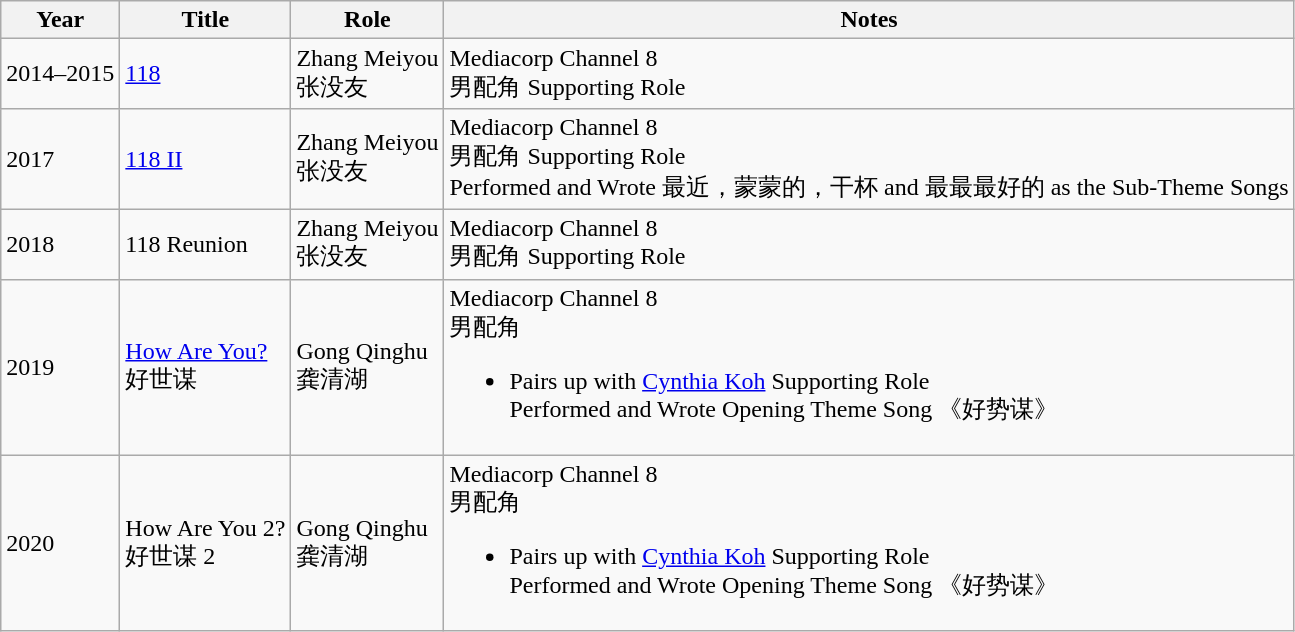<table class="wikitable">
<tr>
<th>Year</th>
<th>Title</th>
<th>Role</th>
<th>Notes</th>
</tr>
<tr>
<td>2014–2015</td>
<td><a href='#'>118</a></td>
<td>Zhang Meiyou <br> 张没友</td>
<td>Mediacorp Channel 8 <br> 男配角 Supporting Role</td>
</tr>
<tr>
<td>2017</td>
<td><a href='#'>118 II</a></td>
<td>Zhang Meiyou <br> 张没友</td>
<td>Mediacorp Channel 8 <br> 男配角 Supporting Role <br> Performed and Wrote 最近，蒙蒙的，干杯 and 最最最好的 as the Sub-Theme Songs</td>
</tr>
<tr>
<td>2018</td>
<td>118 Reunion</td>
<td>Zhang Meiyou <br> 张没友</td>
<td>Mediacorp Channel 8 <br> 男配角 Supporting Role</td>
</tr>
<tr>
<td>2019</td>
<td><a href='#'>How Are You?</a> <br> 好世谋</td>
<td>Gong Qinghu <br> 龚清湖</td>
<td>Mediacorp Channel 8 <br> 男配角<br><ul><li>Pairs up with <a href='#'>Cynthia Koh</a> Supporting Role <br> Performed and Wrote Opening Theme Song 《好势谋》</li></ul></td>
</tr>
<tr>
<td>2020</td>
<td>How Are You 2? <br> 好世谋 2</td>
<td>Gong Qinghu <br> 龚清湖</td>
<td>Mediacorp Channel 8 <br> 男配角<br><ul><li>Pairs up with <a href='#'>Cynthia Koh</a> Supporting Role <br> Performed and Wrote Opening Theme Song 《好势谋》</li></ul></td>
</tr>
</table>
